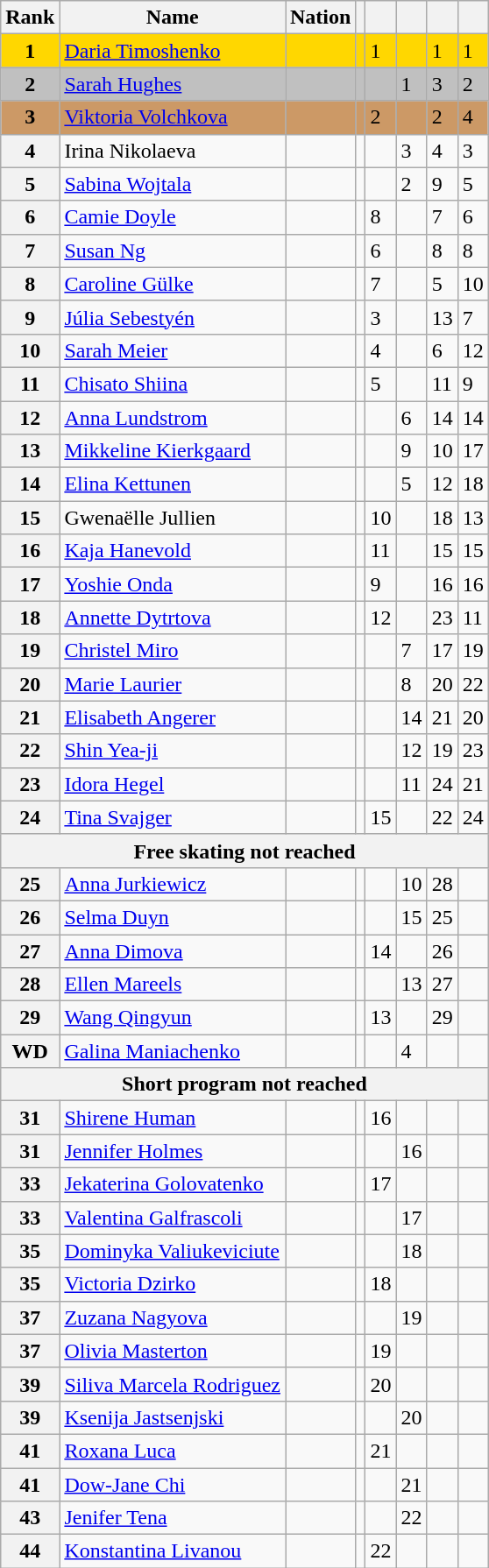<table class="wikitable sortable">
<tr>
<th>Rank</th>
<th>Name</th>
<th>Nation</th>
<th></th>
<th></th>
<th></th>
<th></th>
<th></th>
</tr>
<tr bgcolor=gold>
<td align=center><strong>1</strong></td>
<td><a href='#'>Daria Timoshenko</a></td>
<td></td>
<td></td>
<td>1</td>
<td></td>
<td>1</td>
<td>1</td>
</tr>
<tr bgcolor=silver>
<td align=center><strong>2</strong></td>
<td><a href='#'>Sarah Hughes</a></td>
<td></td>
<td></td>
<td></td>
<td>1</td>
<td>3</td>
<td>2</td>
</tr>
<tr bgcolor=cc9966>
<td align=center><strong>3</strong></td>
<td><a href='#'>Viktoria Volchkova</a></td>
<td></td>
<td></td>
<td>2</td>
<td></td>
<td>2</td>
<td>4</td>
</tr>
<tr>
<th>4</th>
<td>Irina Nikolaeva</td>
<td></td>
<td></td>
<td></td>
<td>3</td>
<td>4</td>
<td>3</td>
</tr>
<tr>
<th>5</th>
<td><a href='#'>Sabina Wojtala</a></td>
<td></td>
<td></td>
<td></td>
<td>2</td>
<td>9</td>
<td>5</td>
</tr>
<tr>
<th>6</th>
<td><a href='#'>Camie Doyle</a></td>
<td></td>
<td></td>
<td>8</td>
<td></td>
<td>7</td>
<td>6</td>
</tr>
<tr>
<th>7</th>
<td><a href='#'>Susan Ng</a></td>
<td></td>
<td></td>
<td>6</td>
<td></td>
<td>8</td>
<td>8</td>
</tr>
<tr>
<th>8</th>
<td><a href='#'>Caroline Gülke</a></td>
<td></td>
<td></td>
<td>7</td>
<td></td>
<td>5</td>
<td>10</td>
</tr>
<tr>
<th>9</th>
<td><a href='#'>Júlia Sebestyén</a></td>
<td></td>
<td></td>
<td>3</td>
<td></td>
<td>13</td>
<td>7</td>
</tr>
<tr>
<th>10</th>
<td><a href='#'>Sarah Meier</a></td>
<td></td>
<td></td>
<td>4</td>
<td></td>
<td>6</td>
<td>12</td>
</tr>
<tr>
<th>11</th>
<td><a href='#'>Chisato Shiina</a></td>
<td></td>
<td></td>
<td>5</td>
<td></td>
<td>11</td>
<td>9</td>
</tr>
<tr>
<th>12</th>
<td><a href='#'>Anna Lundstrom</a></td>
<td></td>
<td></td>
<td></td>
<td>6</td>
<td>14</td>
<td>14</td>
</tr>
<tr>
<th>13</th>
<td><a href='#'>Mikkeline Kierkgaard</a></td>
<td></td>
<td></td>
<td></td>
<td>9</td>
<td>10</td>
<td>17</td>
</tr>
<tr>
<th>14</th>
<td><a href='#'>Elina Kettunen</a></td>
<td></td>
<td></td>
<td></td>
<td>5</td>
<td>12</td>
<td>18</td>
</tr>
<tr>
<th>15</th>
<td>Gwenaëlle Jullien</td>
<td></td>
<td></td>
<td>10</td>
<td></td>
<td>18</td>
<td>13</td>
</tr>
<tr>
<th>16</th>
<td><a href='#'>Kaja Hanevold</a></td>
<td></td>
<td></td>
<td>11</td>
<td></td>
<td>15</td>
<td>15</td>
</tr>
<tr>
<th>17</th>
<td><a href='#'>Yoshie Onda</a></td>
<td></td>
<td></td>
<td>9</td>
<td></td>
<td>16</td>
<td>16</td>
</tr>
<tr>
<th>18</th>
<td><a href='#'>Annette Dytrtova</a></td>
<td></td>
<td></td>
<td>12</td>
<td></td>
<td>23</td>
<td>11</td>
</tr>
<tr>
<th>19</th>
<td><a href='#'>Christel Miro</a></td>
<td></td>
<td></td>
<td></td>
<td>7</td>
<td>17</td>
<td>19</td>
</tr>
<tr>
<th>20</th>
<td><a href='#'>Marie Laurier</a></td>
<td></td>
<td></td>
<td></td>
<td>8</td>
<td>20</td>
<td>22</td>
</tr>
<tr>
<th>21</th>
<td><a href='#'>Elisabeth Angerer</a></td>
<td></td>
<td></td>
<td></td>
<td>14</td>
<td>21</td>
<td>20</td>
</tr>
<tr>
<th>22</th>
<td><a href='#'>Shin Yea-ji</a></td>
<td></td>
<td></td>
<td></td>
<td>12</td>
<td>19</td>
<td>23</td>
</tr>
<tr>
<th>23</th>
<td><a href='#'>Idora Hegel</a></td>
<td></td>
<td></td>
<td></td>
<td>11</td>
<td>24</td>
<td>21</td>
</tr>
<tr>
<th>24</th>
<td><a href='#'>Tina Svajger</a></td>
<td></td>
<td></td>
<td>15</td>
<td></td>
<td>22</td>
<td>24</td>
</tr>
<tr>
<th colspan=8>Free skating not reached</th>
</tr>
<tr>
<th>25</th>
<td><a href='#'>Anna Jurkiewicz</a></td>
<td></td>
<td></td>
<td></td>
<td>10</td>
<td>28</td>
<td></td>
</tr>
<tr>
<th>26</th>
<td><a href='#'>Selma Duyn</a></td>
<td></td>
<td></td>
<td></td>
<td>15</td>
<td>25</td>
<td></td>
</tr>
<tr>
<th>27</th>
<td><a href='#'>Anna Dimova</a></td>
<td></td>
<td></td>
<td>14</td>
<td></td>
<td>26</td>
<td></td>
</tr>
<tr>
<th>28</th>
<td><a href='#'>Ellen Mareels</a></td>
<td></td>
<td></td>
<td></td>
<td>13</td>
<td>27</td>
<td></td>
</tr>
<tr>
<th>29</th>
<td><a href='#'>Wang Qingyun</a></td>
<td></td>
<td></td>
<td>13</td>
<td></td>
<td>29</td>
<td></td>
</tr>
<tr>
<th>WD</th>
<td><a href='#'>Galina Maniachenko</a></td>
<td></td>
<td></td>
<td></td>
<td>4</td>
<td></td>
<td></td>
</tr>
<tr>
<th colspan=8>Short program not reached</th>
</tr>
<tr>
<th>31</th>
<td><a href='#'>Shirene Human</a></td>
<td></td>
<td></td>
<td>16</td>
<td></td>
<td></td>
<td></td>
</tr>
<tr>
<th>31</th>
<td><a href='#'>Jennifer Holmes</a></td>
<td></td>
<td></td>
<td></td>
<td>16</td>
<td></td>
<td></td>
</tr>
<tr>
<th>33</th>
<td><a href='#'>Jekaterina Golovatenko</a></td>
<td></td>
<td></td>
<td>17</td>
<td></td>
<td></td>
<td></td>
</tr>
<tr>
<th>33</th>
<td><a href='#'>Valentina Galfrascoli</a></td>
<td></td>
<td></td>
<td></td>
<td>17</td>
<td></td>
<td></td>
</tr>
<tr>
<th>35</th>
<td><a href='#'>Dominyka Valiukeviciute</a></td>
<td></td>
<td></td>
<td></td>
<td>18</td>
<td></td>
<td></td>
</tr>
<tr>
<th>35</th>
<td><a href='#'>Victoria Dzirko</a></td>
<td></td>
<td></td>
<td>18</td>
<td></td>
<td></td>
<td></td>
</tr>
<tr>
<th>37</th>
<td><a href='#'>Zuzana Nagyova</a></td>
<td></td>
<td></td>
<td></td>
<td>19</td>
<td></td>
<td></td>
</tr>
<tr>
<th>37</th>
<td><a href='#'>Olivia Masterton</a></td>
<td></td>
<td></td>
<td>19</td>
<td></td>
<td></td>
<td></td>
</tr>
<tr>
<th>39</th>
<td><a href='#'>Siliva Marcela Rodriguez</a></td>
<td></td>
<td></td>
<td>20</td>
<td></td>
<td></td>
<td></td>
</tr>
<tr>
<th>39</th>
<td><a href='#'>Ksenija Jastsenjski</a></td>
<td></td>
<td></td>
<td></td>
<td>20</td>
<td></td>
<td></td>
</tr>
<tr>
<th>41</th>
<td><a href='#'>Roxana Luca</a></td>
<td></td>
<td></td>
<td>21</td>
<td></td>
<td></td>
<td></td>
</tr>
<tr>
<th>41</th>
<td><a href='#'>Dow-Jane Chi</a></td>
<td></td>
<td></td>
<td></td>
<td>21</td>
<td></td>
<td></td>
</tr>
<tr>
<th>43</th>
<td><a href='#'>Jenifer Tena</a></td>
<td></td>
<td></td>
<td></td>
<td>22</td>
<td></td>
<td></td>
</tr>
<tr>
<th>44</th>
<td><a href='#'>Konstantina Livanou</a></td>
<td></td>
<td></td>
<td>22</td>
<td></td>
<td></td>
<td></td>
</tr>
</table>
